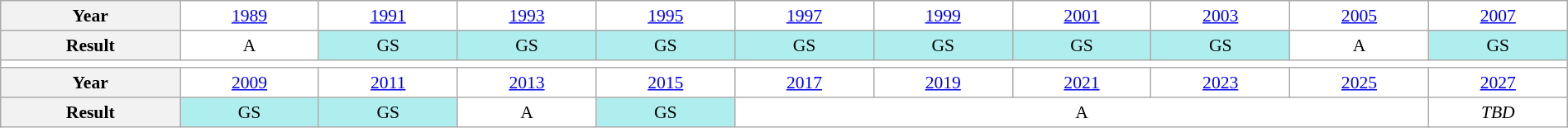<table class="wikitable" style="text-align:center; font-size:90%; background:white;" width="100%">
<tr>
<th>Year</th>
<td><a href='#'>1989</a></td>
<td><a href='#'>1991</a></td>
<td><a href='#'>1993</a></td>
<td><a href='#'>1995</a></td>
<td><a href='#'>1997</a></td>
<td><a href='#'>1999</a></td>
<td><a href='#'>2001</a></td>
<td><a href='#'>2003</a></td>
<td><a href='#'>2005</a></td>
<td><a href='#'>2007</a></td>
</tr>
<tr>
<th>Result</th>
<td>A</td>
<td bgcolor="afeeee">GS</td>
<td bgcolor="afeeee">GS</td>
<td bgcolor="afeeee">GS</td>
<td bgcolor="afeeee">GS</td>
<td bgcolor="afeeee">GS</td>
<td bgcolor="afeeee">GS</td>
<td bgcolor="afeeee">GS</td>
<td>A</td>
<td bgcolor="afeeee">GS</td>
</tr>
<tr>
<td colspan="11"></td>
</tr>
<tr>
<th>Year</th>
<td><a href='#'>2009</a></td>
<td><a href='#'>2011</a></td>
<td><a href='#'>2013</a></td>
<td><a href='#'>2015</a></td>
<td><a href='#'>2017</a></td>
<td><a href='#'>2019</a></td>
<td><a href='#'>2021</a></td>
<td><a href='#'>2023</a></td>
<td><a href='#'>2025</a></td>
<td><a href='#'>2027</a></td>
</tr>
<tr>
<th>Result</th>
<td bgcolor="afeeee">GS</td>
<td bgcolor="afeeee">GS</td>
<td>A</td>
<td bgcolor="afeeee">GS</td>
<td colspan="5">A</td>
<td><em>TBD</em></td>
</tr>
</table>
